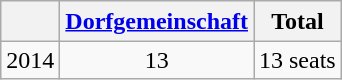<table class="wikitable" style="text-align:center">
<tr style="line-height:1.2">
<th></th>
<th><a href='#'>Dorfgemeinschaft</a></th>
<th>Total</th>
</tr>
<tr>
<td>2014</td>
<td>13</td>
<td>13 seats</td>
</tr>
</table>
